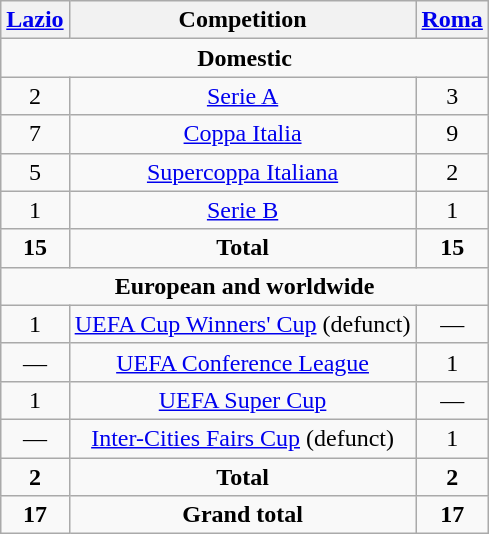<table class="wikitable sortable">
<tr>
<th><a href='#'>Lazio</a></th>
<th>Competition</th>
<th><a href='#'>Roma</a></th>
</tr>
<tr style="text-align:center;">
<td colspan="4"><strong>Domestic</strong></td>
</tr>
<tr style="text-align:center;">
<td>2</td>
<td><a href='#'>Serie A</a></td>
<td>3</td>
</tr>
<tr style="text-align:center;">
<td>7</td>
<td><a href='#'>Coppa Italia</a></td>
<td>9</td>
</tr>
<tr style="text-align:center;">
<td>5</td>
<td><a href='#'>Supercoppa Italiana</a></td>
<td>2</td>
</tr>
<tr style="text-align:center;">
<td>1</td>
<td><a href='#'>Serie B</a></td>
<td>1</td>
</tr>
<tr align="center">
<td><strong>15</strong></td>
<td><strong>Total</strong></td>
<td><strong>15</strong></td>
</tr>
<tr style="text-align:center;">
<td colspan="4"><strong>European and worldwide</strong></td>
</tr>
<tr style="text-align:center;">
<td>1</td>
<td><a href='#'>UEFA Cup Winners' Cup</a> (defunct)</td>
<td>—</td>
</tr>
<tr style="text-align:center;">
<td>—</td>
<td><a href='#'>UEFA Conference League</a></td>
<td>1</td>
</tr>
<tr style="text-align:center;">
<td>1</td>
<td><a href='#'>UEFA Super Cup</a></td>
<td>—</td>
</tr>
<tr style="text-align:center;">
<td>—</td>
<td><a href='#'>Inter-Cities Fairs Cup</a> (defunct)</td>
<td>1</td>
</tr>
<tr align="center">
<td><strong>2</strong></td>
<td><strong>Total</strong></td>
<td><strong>2</strong></td>
</tr>
<tr align="center">
<td><strong>17</strong></td>
<td><strong>Grand total</strong></td>
<td><strong>17</strong></td>
</tr>
</table>
